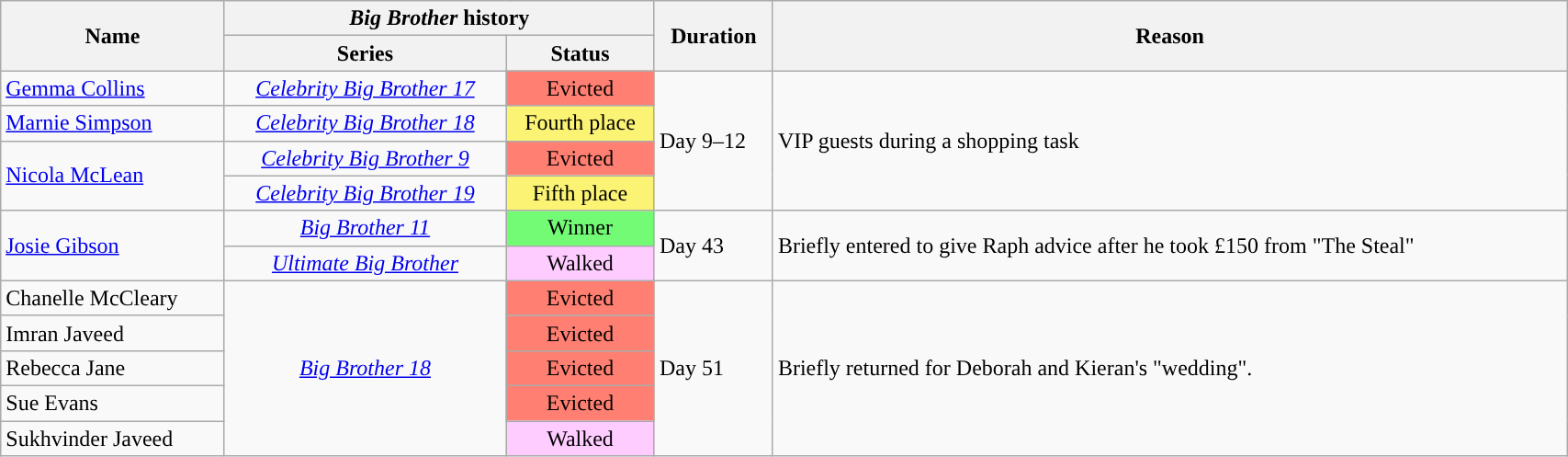<table class="wikitable sortable" style="width:90%;">
<tr>
<th rowspan="2" style="text-align:center;">Name</th>
<th colspan="2"><em>Big Brother</em> history</th>
<th rowspan="2" style="text-align:center;">Duration</th>
<th rowspan="2" style="text-align:center;">Reason</th>
</tr>
<tr>
<th style="text-align:center;">Series</th>
<th style="text-align:center;">Status</th>
</tr>
<tr>
<td><a href='#'>Gemma Collins</a></td>
<td style="text-align:center"><em><a href='#'>Celebrity Big Brother 17</a></em></td>
<td style="background:#FF8072; text-align:center">Evicted</td>
<td rowspan=4>Day 9–12</td>
<td rowspan=4>VIP guests during a shopping task</td>
</tr>
<tr>
<td><a href='#'>Marnie Simpson</a></td>
<td style="text-align:center"><em><a href='#'>Celebrity Big Brother 18</a></em></td>
<td style="background:#FBF373; text-align:center">Fourth place</td>
</tr>
<tr>
<td rowspan=2><a href='#'>Nicola McLean</a></td>
<td style="text-align:center"><em><a href='#'>Celebrity Big Brother 9</a></em></td>
<td style="background:#FF8072; text-align:center">Evicted</td>
</tr>
<tr>
<td style="text-align:center"><em><a href='#'>Celebrity Big Brother 19</a></em></td>
<td style="background:#FBF373; text-align:center">Fifth place</td>
</tr>
<tr>
<td rowspan=2><a href='#'>Josie Gibson</a></td>
<td style="text-align:center"><em><a href='#'>Big Brother 11</a></em></td>
<td style="background:#73FB76; text-align:center">Winner</td>
<td rowspan=2>Day 43</td>
<td rowspan=2>Briefly entered to give Raph advice after he took £150 from "The Steal"</td>
</tr>
<tr>
<td style="text-align:center"><em><a href='#'>Ultimate Big Brother</a></em></td>
<td style="background:#fcf; text-align:center">Walked</td>
</tr>
<tr>
<td>Chanelle McCleary</td>
<td rowspan="5" style="text-align:center"><em><a href='#'>Big Brother 18</a></em></td>
<td style="background:#FF8072; text-align:center">Evicted</td>
<td rowspan=5>Day 51</td>
<td rowspan=5>Briefly returned for Deborah and Kieran's "wedding".</td>
</tr>
<tr>
<td>Imran Javeed</td>
<td style="background:#FF8072; text-align:center">Evicted</td>
</tr>
<tr>
<td>Rebecca Jane</td>
<td style="background:#FF8072; text-align:center">Evicted</td>
</tr>
<tr>
<td>Sue Evans</td>
<td style="background:#FF8072; text-align:center">Evicted</td>
</tr>
<tr>
<td>Sukhvinder Javeed</td>
<td style="background:#fcf; text-align:center">Walked</td>
</tr>
</table>
